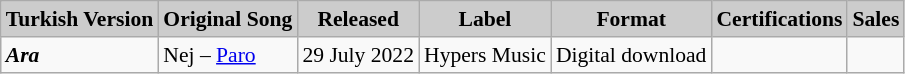<table class="wikitable" style="font-size: 90%;">
<tr>
<th style="background:#CCCCCC">Turkish Version</th>
<th style="background:#CCCCCC">Original Song</th>
<th style="background:#CCCCCC">Released</th>
<th style="background:#CCCCCC">Label</th>
<th style="background:#CCCCCC">Format</th>
<th style="background:#CCCCCC">Certifications</th>
<th style="background:#CCCCCC">Sales</th>
</tr>
<tr>
<td><strong><em>Ara</em></strong></td>
<td>Nej – <a href='#'>Paro</a></td>
<td>29 July 2022</td>
<td>Hypers Music</td>
<td>Digital download</td>
<td></td>
<td></td>
</tr>
</table>
